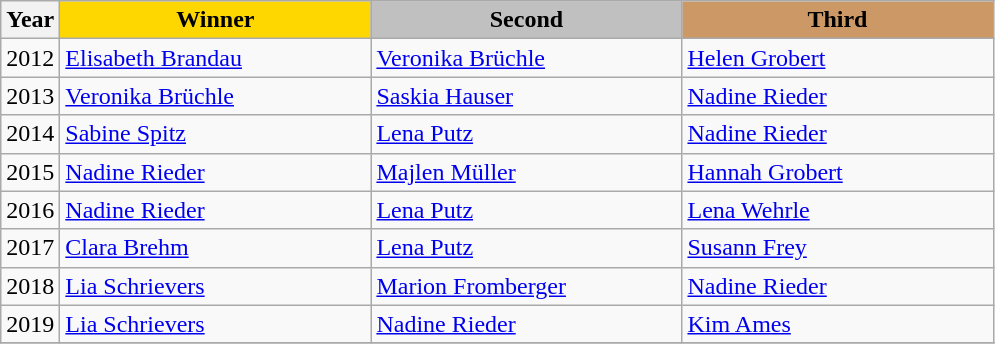<table class="wikitable sortable">
<tr>
<th>Year</th>
<th scope=col colspan=1 style="width:200px; background: gold;">Winner</th>
<th scope=col colspan=1 style="width:200px; background: silver;">Second</th>
<th scope=col colspan=1 style="width:200px; background: #cc9966;">Third</th>
</tr>
<tr>
<td>2012</td>
<td><a href='#'>Elisabeth Brandau</a></td>
<td><a href='#'>Veronika Brüchle</a></td>
<td><a href='#'>Helen Grobert</a></td>
</tr>
<tr>
<td>2013</td>
<td><a href='#'>Veronika Brüchle</a></td>
<td><a href='#'>Saskia Hauser</a></td>
<td><a href='#'>Nadine Rieder</a></td>
</tr>
<tr>
<td>2014</td>
<td><a href='#'>Sabine Spitz</a></td>
<td><a href='#'>Lena Putz</a></td>
<td><a href='#'>Nadine Rieder</a></td>
</tr>
<tr>
<td>2015</td>
<td><a href='#'>Nadine Rieder</a></td>
<td><a href='#'>Majlen Müller</a></td>
<td><a href='#'>Hannah Grobert</a></td>
</tr>
<tr>
<td>2016</td>
<td><a href='#'>Nadine Rieder</a></td>
<td><a href='#'>Lena Putz</a></td>
<td><a href='#'>Lena Wehrle</a></td>
</tr>
<tr>
<td>2017</td>
<td><a href='#'>Clara Brehm</a></td>
<td><a href='#'>Lena Putz</a></td>
<td><a href='#'>Susann Frey</a></td>
</tr>
<tr>
<td>2018</td>
<td><a href='#'>Lia Schrievers</a></td>
<td><a href='#'>Marion Fromberger</a></td>
<td><a href='#'>Nadine Rieder</a></td>
</tr>
<tr>
<td>2019</td>
<td><a href='#'>Lia Schrievers</a></td>
<td><a href='#'>Nadine Rieder</a></td>
<td><a href='#'>Kim Ames</a></td>
</tr>
<tr>
</tr>
</table>
